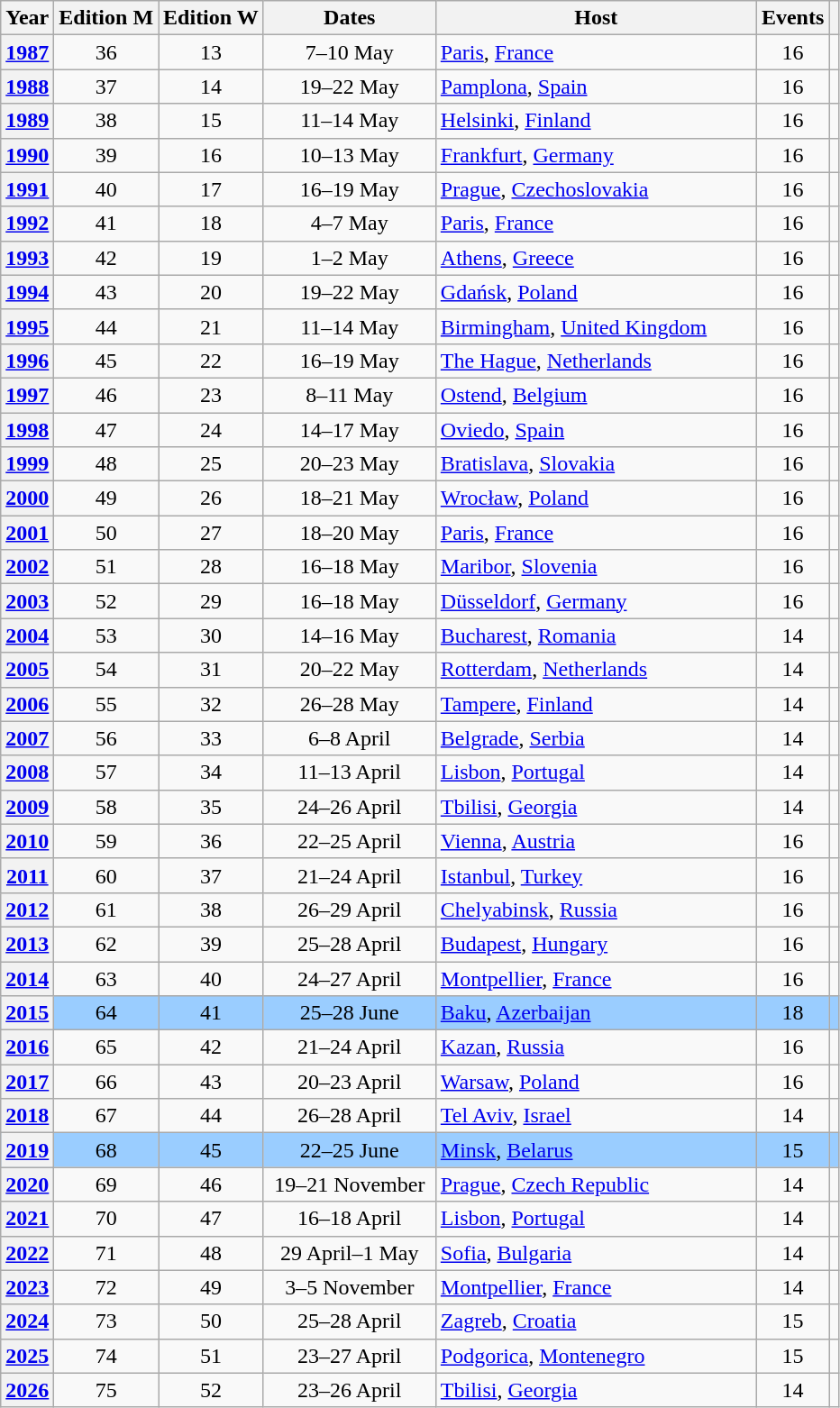<table class="wikitable" style="text-align:center;">
<tr>
<th>Year</th>
<th>Edition M</th>
<th>Edition W</th>
<th width=120>Dates</th>
<th width=230>Host</th>
<th>Events</th>
<th></th>
</tr>
<tr>
<th><a href='#'>1987</a></th>
<td>36</td>
<td>13</td>
<td>7–10 May</td>
<td align=left> <a href='#'>Paris</a>, <a href='#'>France</a></td>
<td>16</td>
<td></td>
</tr>
<tr>
<th><a href='#'>1988</a></th>
<td>37</td>
<td>14</td>
<td>19–22 May</td>
<td align=left> <a href='#'>Pamplona</a>, <a href='#'>Spain</a></td>
<td>16</td>
<td></td>
</tr>
<tr>
<th><a href='#'>1989</a></th>
<td>38</td>
<td>15</td>
<td>11–14 May</td>
<td align=left> <a href='#'>Helsinki</a>, <a href='#'>Finland</a></td>
<td>16</td>
<td></td>
</tr>
<tr>
<th><a href='#'>1990</a></th>
<td>39</td>
<td>16</td>
<td>10–13 May</td>
<td align=left> <a href='#'>Frankfurt</a>, <a href='#'>Germany</a></td>
<td>16</td>
<td></td>
</tr>
<tr>
<th><a href='#'>1991</a></th>
<td>40</td>
<td>17</td>
<td>16–19 May</td>
<td align=left> <a href='#'>Prague</a>, <a href='#'>Czechoslovakia</a></td>
<td>16</td>
<td></td>
</tr>
<tr>
<th><a href='#'>1992</a></th>
<td>41</td>
<td>18</td>
<td>4–7 May</td>
<td align=left> <a href='#'>Paris</a>, <a href='#'>France</a></td>
<td>16</td>
<td></td>
</tr>
<tr>
<th><a href='#'>1993</a></th>
<td>42</td>
<td>19</td>
<td>1–2 May</td>
<td align=left> <a href='#'>Athens</a>, <a href='#'>Greece</a></td>
<td>16</td>
<td></td>
</tr>
<tr>
<th><a href='#'>1994</a></th>
<td>43</td>
<td>20</td>
<td>19–22 May</td>
<td align=left> <a href='#'>Gdańsk</a>, <a href='#'>Poland</a></td>
<td>16</td>
<td></td>
</tr>
<tr>
<th><a href='#'>1995</a></th>
<td>44</td>
<td>21</td>
<td>11–14 May</td>
<td align=left> <a href='#'>Birmingham</a>, <a href='#'>United Kingdom</a></td>
<td>16</td>
<td></td>
</tr>
<tr>
<th><a href='#'>1996</a></th>
<td>45</td>
<td>22</td>
<td>16–19 May</td>
<td align=left> <a href='#'>The Hague</a>, <a href='#'>Netherlands</a></td>
<td>16</td>
<td></td>
</tr>
<tr>
<th><a href='#'>1997</a></th>
<td>46</td>
<td>23</td>
<td>8–11 May</td>
<td align=left> <a href='#'>Ostend</a>, <a href='#'>Belgium</a></td>
<td>16</td>
<td></td>
</tr>
<tr>
<th><a href='#'>1998</a></th>
<td>47</td>
<td>24</td>
<td>14–17 May</td>
<td align=left> <a href='#'>Oviedo</a>, <a href='#'>Spain</a></td>
<td>16</td>
<td></td>
</tr>
<tr>
<th><a href='#'>1999</a></th>
<td>48</td>
<td>25</td>
<td>20–23 May</td>
<td align=left> <a href='#'>Bratislava</a>, <a href='#'>Slovakia</a></td>
<td>16</td>
<td></td>
</tr>
<tr>
<th><a href='#'>2000</a></th>
<td>49</td>
<td>26</td>
<td>18–21 May</td>
<td align=left> <a href='#'>Wrocław</a>, <a href='#'>Poland</a></td>
<td>16</td>
<td></td>
</tr>
<tr>
<th><a href='#'>2001</a></th>
<td>50</td>
<td>27</td>
<td>18–20 May</td>
<td align=left> <a href='#'>Paris</a>, <a href='#'>France</a></td>
<td>16</td>
<td></td>
</tr>
<tr>
<th><a href='#'>2002</a></th>
<td>51</td>
<td>28</td>
<td>16–18 May</td>
<td align=left> <a href='#'>Maribor</a>, <a href='#'>Slovenia</a></td>
<td>16</td>
<td></td>
</tr>
<tr>
<th><a href='#'>2003</a></th>
<td>52</td>
<td>29</td>
<td>16–18 May</td>
<td align=left> <a href='#'>Düsseldorf</a>, <a href='#'>Germany</a></td>
<td>16</td>
<td></td>
</tr>
<tr>
<th><a href='#'>2004</a></th>
<td>53</td>
<td>30</td>
<td>14–16 May</td>
<td align=left> <a href='#'>Bucharest</a>, <a href='#'>Romania</a></td>
<td>14</td>
<td></td>
</tr>
<tr>
<th><a href='#'>2005</a></th>
<td>54</td>
<td>31</td>
<td>20–22 May</td>
<td align=left> <a href='#'>Rotterdam</a>, <a href='#'>Netherlands</a></td>
<td>14</td>
<td></td>
</tr>
<tr>
<th><a href='#'>2006</a></th>
<td>55</td>
<td>32</td>
<td>26–28 May</td>
<td align=left> <a href='#'>Tampere</a>, <a href='#'>Finland</a></td>
<td>14</td>
<td></td>
</tr>
<tr>
<th><a href='#'>2007</a></th>
<td>56</td>
<td>33</td>
<td>6–8 April</td>
<td align=left> <a href='#'>Belgrade</a>, <a href='#'>Serbia</a></td>
<td>14</td>
<td></td>
</tr>
<tr>
<th><a href='#'>2008</a></th>
<td>57</td>
<td>34</td>
<td>11–13 April</td>
<td align=left> <a href='#'>Lisbon</a>, <a href='#'>Portugal</a></td>
<td>14</td>
<td></td>
</tr>
<tr>
<th><a href='#'>2009</a></th>
<td>58</td>
<td>35</td>
<td>24–26 April</td>
<td align=left> <a href='#'>Tbilisi</a>, <a href='#'>Georgia</a></td>
<td>14</td>
<td></td>
</tr>
<tr>
<th><a href='#'>2010</a></th>
<td>59</td>
<td>36</td>
<td>22–25 April</td>
<td align=left> <a href='#'>Vienna</a>, <a href='#'>Austria</a></td>
<td>16</td>
<td></td>
</tr>
<tr>
<th><a href='#'>2011</a></th>
<td>60</td>
<td>37</td>
<td>21–24 April</td>
<td align=left> <a href='#'>Istanbul</a>, <a href='#'>Turkey</a></td>
<td>16</td>
<td></td>
</tr>
<tr>
<th><a href='#'>2012</a></th>
<td>61</td>
<td>38</td>
<td>26–29 April</td>
<td align=left> <a href='#'>Chelyabinsk</a>, <a href='#'>Russia</a></td>
<td>16</td>
<td></td>
</tr>
<tr>
<th><a href='#'>2013</a></th>
<td>62</td>
<td>39</td>
<td>25–28 April</td>
<td align=left> <a href='#'>Budapest</a>, <a href='#'>Hungary</a></td>
<td>16</td>
<td></td>
</tr>
<tr>
<th><a href='#'>2014</a></th>
<td>63</td>
<td>40</td>
<td>24–27 April</td>
<td align=left> <a href='#'>Montpellier</a>, <a href='#'>France</a></td>
<td>16</td>
<td></td>
</tr>
<tr style="background:#9acdff;">
<th><a href='#'>2015</a></th>
<td>64</td>
<td>41</td>
<td>25–28 June</td>
<td align=left> <a href='#'>Baku</a>, <a href='#'>Azerbaijan</a></td>
<td>18</td>
<td></td>
</tr>
<tr>
<th><a href='#'>2016</a></th>
<td>65</td>
<td>42</td>
<td>21–24 April</td>
<td align=left> <a href='#'>Kazan</a>, <a href='#'>Russia</a></td>
<td>16</td>
<td></td>
</tr>
<tr>
<th><a href='#'>2017</a></th>
<td>66</td>
<td>43</td>
<td>20–23 April</td>
<td align=left> <a href='#'>Warsaw</a>, <a href='#'>Poland</a></td>
<td>16</td>
<td></td>
</tr>
<tr>
<th><a href='#'>2018</a></th>
<td>67</td>
<td>44</td>
<td>26–28 April</td>
<td align=left> <a href='#'>Tel Aviv</a>, <a href='#'>Israel</a></td>
<td>14</td>
<td></td>
</tr>
<tr style="background:#9acdff;">
<th><a href='#'>2019</a></th>
<td>68</td>
<td>45</td>
<td>22–25 June</td>
<td align=left> <a href='#'>Minsk</a>, <a href='#'>Belarus</a></td>
<td>15</td>
<td></td>
</tr>
<tr>
<th><a href='#'>2020</a></th>
<td>69</td>
<td>46</td>
<td>19–21 November</td>
<td align=left> <a href='#'>Prague</a>, <a href='#'>Czech Republic</a></td>
<td>14</td>
<td></td>
</tr>
<tr>
<th><a href='#'>2021</a></th>
<td>70</td>
<td>47</td>
<td>16–18 April</td>
<td align=left> <a href='#'>Lisbon</a>, <a href='#'>Portugal</a></td>
<td>14</td>
<td></td>
</tr>
<tr>
<th><a href='#'>2022</a></th>
<td>71</td>
<td>48</td>
<td>29 April–1 May</td>
<td align=left> <a href='#'>Sofia</a>, <a href='#'>Bulgaria</a></td>
<td>14</td>
<td></td>
</tr>
<tr>
<th><a href='#'>2023</a></th>
<td>72</td>
<td>49</td>
<td>3–5 November</td>
<td align=left> <a href='#'>Montpellier</a>, <a href='#'>France</a></td>
<td>14</td>
<td></td>
</tr>
<tr>
<th><a href='#'>2024</a></th>
<td>73</td>
<td>50</td>
<td>25–28 April</td>
<td align=left> <a href='#'>Zagreb</a>, <a href='#'>Croatia</a></td>
<td>15</td>
<td></td>
</tr>
<tr>
<th><a href='#'>2025</a></th>
<td>74</td>
<td>51</td>
<td>23–27 April</td>
<td align=left> <a href='#'>Podgorica</a>, <a href='#'>Montenegro</a></td>
<td>15</td>
<td></td>
</tr>
<tr>
<th><a href='#'>2026</a></th>
<td>75</td>
<td>52</td>
<td>23–26 April</td>
<td align=left> <a href='#'>Tbilisi</a>, <a href='#'>Georgia</a></td>
<td>14</td>
<td></td>
</tr>
</table>
